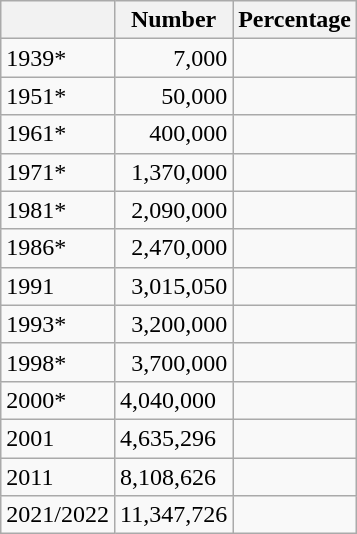<table class="wikitable">
<tr>
<th></th>
<th>Number</th>
<th>Percentage</th>
</tr>
<tr>
<td>1939*</td>
<td align=right>7,000</td>
<td></td>
</tr>
<tr>
<td>1951*</td>
<td align=right>50,000</td>
<td></td>
</tr>
<tr>
<td>1961*</td>
<td align=right>400,000</td>
<td></td>
</tr>
<tr>
<td>1971*</td>
<td align=right>1,370,000</td>
<td></td>
</tr>
<tr>
<td>1981*</td>
<td align=right>2,090,000</td>
<td></td>
</tr>
<tr>
<td>1986*</td>
<td align=right>2,470,000</td>
<td></td>
</tr>
<tr>
<td>1991</td>
<td align=right>3,015,050</td>
<td></td>
</tr>
<tr>
<td>1993*</td>
<td align=right>3,200,000</td>
<td></td>
</tr>
<tr>
<td>1998*</td>
<td align=right>3,700,000</td>
<td></td>
</tr>
<tr>
<td>2000*</td>
<td>4,040,000</td>
<td></td>
</tr>
<tr>
<td>2001</td>
<td>4,635,296</td>
<td></td>
</tr>
<tr>
<td>2011</td>
<td>8,108,626</td>
<td></td>
</tr>
<tr>
<td>2021/2022</td>
<td>11,347,726</td>
<td></td>
</tr>
</table>
